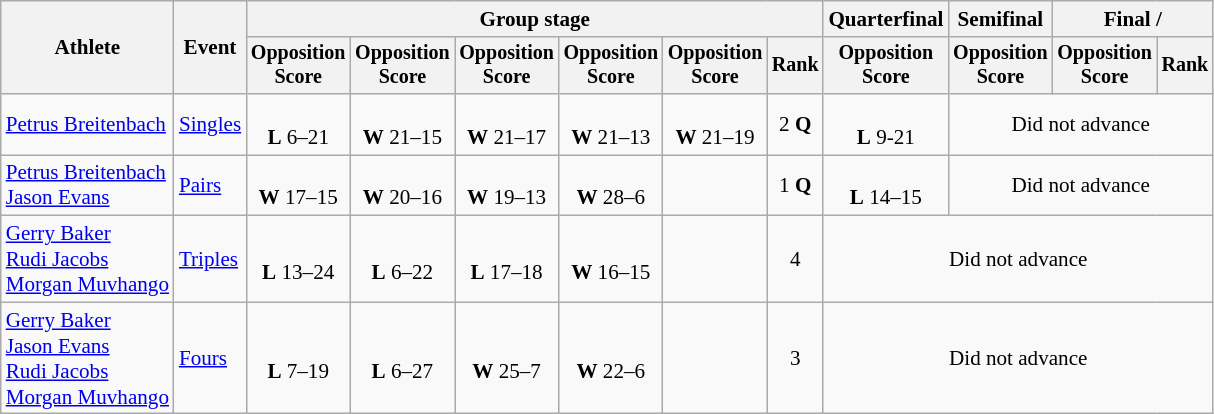<table class="wikitable" style="font-size:88%">
<tr>
<th rowspan=2>Athlete</th>
<th rowspan=2>Event</th>
<th colspan=6>Group stage</th>
<th>Quarterfinal</th>
<th>Semifinal</th>
<th colspan=2>Final / </th>
</tr>
<tr style="font-size:95%">
<th>Opposition<br>Score</th>
<th>Opposition<br>Score</th>
<th>Opposition<br>Score</th>
<th>Opposition<br>Score</th>
<th>Opposition<br>Score</th>
<th>Rank</th>
<th>Opposition<br>Score</th>
<th>Opposition<br>Score</th>
<th>Opposition<br>Score</th>
<th>Rank</th>
</tr>
<tr align=center>
<td align=left><a href='#'>Petrus Breitenbach</a></td>
<td align=left><a href='#'>Singles</a></td>
<td><br> <strong>L</strong> 6–21</td>
<td><br> <strong>W</strong> 21–15</td>
<td><br> <strong>W</strong> 21–17</td>
<td><br> <strong>W</strong> 21–13</td>
<td><br> <strong>W</strong> 21–19</td>
<td>2 <strong>Q</strong></td>
<td><br> <strong>L</strong> 9-21</td>
<td Colspan=3>Did not advance</td>
</tr>
<tr align=center>
<td align=left><a href='#'>Petrus Breitenbach</a><br><a href='#'>Jason Evans</a></td>
<td align=left><a href='#'>Pairs</a></td>
<td><br> <strong>W</strong> 17–15</td>
<td><br> <strong>W</strong> 20–16</td>
<td><br> <strong>W</strong> 19–13</td>
<td><br> <strong>W</strong> 28–6</td>
<td></td>
<td>1 <strong>Q</strong></td>
<td><br> <strong>L</strong> 14–15</td>
<td Colspan=3>Did not advance</td>
</tr>
<tr align=center>
<td align=left><a href='#'>Gerry Baker</a><br><a href='#'>Rudi Jacobs</a><br><a href='#'>Morgan Muvhango</a></td>
<td align=left><a href='#'>Triples</a></td>
<td><br> <strong>L</strong> 13–24</td>
<td><br> <strong>L</strong> 6–22</td>
<td><br> <strong>L</strong> 17–18</td>
<td><br> <strong>W</strong> 16–15</td>
<td></td>
<td>4</td>
<td Colspan=4>Did not advance</td>
</tr>
<tr align=center>
<td align=left><a href='#'>Gerry Baker</a><br><a href='#'>Jason Evans</a><br><a href='#'>Rudi Jacobs</a><br><a href='#'>Morgan Muvhango</a></td>
<td align=left><a href='#'>Fours</a></td>
<td><br> <strong>L</strong> 7–19</td>
<td><br> <strong>L</strong> 6–27</td>
<td><br> <strong>W</strong> 25–7</td>
<td><br> <strong>W</strong> 22–6</td>
<td></td>
<td>3</td>
<td Colspan=4>Did not advance</td>
</tr>
</table>
